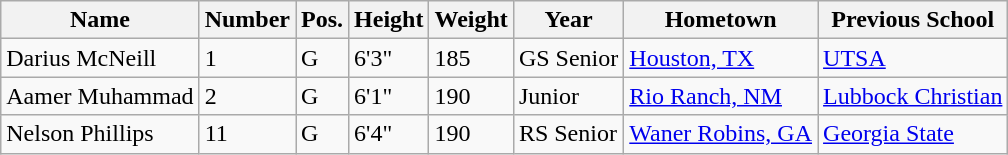<table class="wikitable sortbaskable" border="1">
<tr>
<th>Name</th>
<th>Number</th>
<th>Pos.</th>
<th>Height</th>
<th>Weight</th>
<th>Year</th>
<th>Hometown</th>
<th class="unsortable">Previous School</th>
</tr>
<tr>
<td>Darius McNeill</td>
<td>1</td>
<td>G</td>
<td>6'3"</td>
<td>185</td>
<td>GS Senior</td>
<td><a href='#'>Houston, TX</a></td>
<td><a href='#'>UTSA</a></td>
</tr>
<tr>
<td>Aamer Muhammad</td>
<td>2</td>
<td>G</td>
<td>6'1"</td>
<td>190</td>
<td>Junior</td>
<td><a href='#'>Rio Ranch, NM</a></td>
<td><a href='#'>Lubbock Christian</a></td>
</tr>
<tr>
<td>Nelson Phillips</td>
<td>11</td>
<td>G</td>
<td>6'4"</td>
<td>190</td>
<td>RS Senior</td>
<td><a href='#'>Waner Robins, GA</a></td>
<td><a href='#'>Georgia State</a></td>
</tr>
</table>
